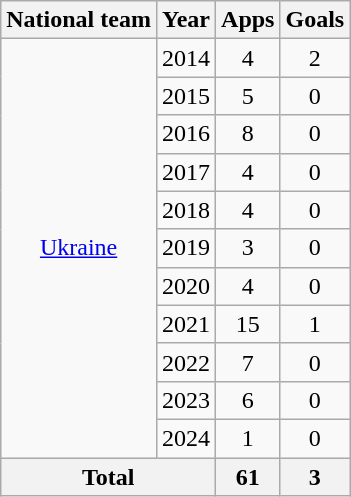<table class="wikitable" style="text-align:center">
<tr>
<th>National team</th>
<th>Year</th>
<th>Apps</th>
<th>Goals</th>
</tr>
<tr>
<td rowspan="11"><a href='#'>Ukraine</a></td>
<td>2014</td>
<td>4</td>
<td>2</td>
</tr>
<tr>
<td>2015</td>
<td>5</td>
<td>0</td>
</tr>
<tr>
<td>2016</td>
<td>8</td>
<td>0</td>
</tr>
<tr>
<td>2017</td>
<td>4</td>
<td>0</td>
</tr>
<tr>
<td>2018</td>
<td>4</td>
<td>0</td>
</tr>
<tr>
<td>2019</td>
<td>3</td>
<td>0</td>
</tr>
<tr>
<td>2020</td>
<td>4</td>
<td>0</td>
</tr>
<tr>
<td>2021</td>
<td>15</td>
<td>1</td>
</tr>
<tr>
<td>2022</td>
<td>7</td>
<td>0</td>
</tr>
<tr>
<td>2023</td>
<td>6</td>
<td>0</td>
</tr>
<tr>
<td>2024</td>
<td>1</td>
<td>0</td>
</tr>
<tr>
<th colspan="2">Total</th>
<th>61</th>
<th>3</th>
</tr>
</table>
